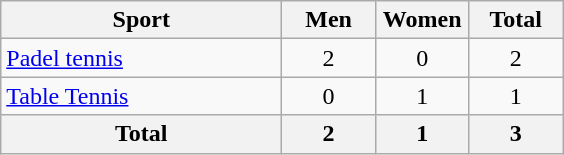<table class="wikitable sortable" style="text-align:center;">
<tr>
<th width=180>Sport</th>
<th width=55>Men</th>
<th width=55>Women</th>
<th width=55>Total</th>
</tr>
<tr>
<td align=left><a href='#'>Padel tennis</a></td>
<td>2</td>
<td>0</td>
<td>2</td>
</tr>
<tr>
<td align=left><a href='#'>Table Tennis</a></td>
<td>0</td>
<td>1</td>
<td>1</td>
</tr>
<tr>
<th>Total</th>
<th>2</th>
<th>1</th>
<th>3</th>
</tr>
</table>
